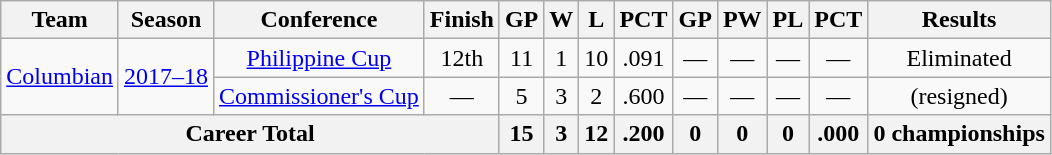<table class="wikitable" style="text-align:center">
<tr>
<th>Team</th>
<th>Season</th>
<th>Conference</th>
<th>Finish</th>
<th>GP</th>
<th>W</th>
<th>L</th>
<th>PCT</th>
<th>GP</th>
<th>PW</th>
<th>PL</th>
<th>PCT</th>
<th>Results</th>
</tr>
<tr>
<td rowspan="2"><a href='#'>Columbian</a></td>
<td rowspan="2"><a href='#'>2017–18</a></td>
<td><a href='#'>Philippine Cup</a></td>
<td>12th</td>
<td>11</td>
<td>1</td>
<td>10</td>
<td>.091</td>
<td>—</td>
<td>—</td>
<td>—</td>
<td>—</td>
<td>Eliminated</td>
</tr>
<tr>
<td><a href='#'>Commissioner's Cup</a></td>
<td>—</td>
<td>5</td>
<td>3</td>
<td>2</td>
<td>.600</td>
<td>—</td>
<td>—</td>
<td>—</td>
<td>—</td>
<td>(resigned)</td>
</tr>
<tr>
<th colspan="4"><strong>Career Total</strong></th>
<th>15</th>
<th>3</th>
<th>12</th>
<th>.200</th>
<th>0</th>
<th><strong>0</strong></th>
<th>0</th>
<th><strong>.000</strong></th>
<th><strong>0 championships</strong></th>
</tr>
</table>
